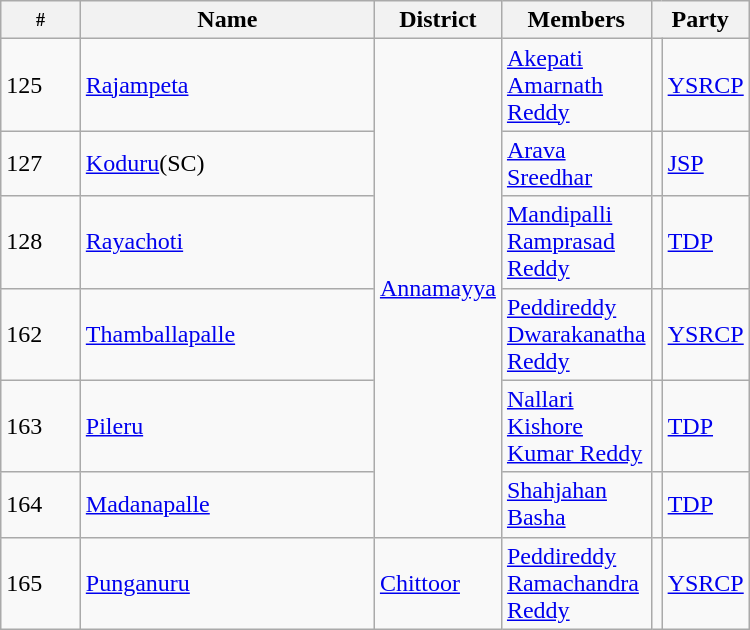<table class="wikitable sortable" width="500px">
<tr>
<th width="50px" style="font-size:75%">#</th>
<th width="200px">Name</th>
<th>District</th>
<th>Members</th>
<th colspan="2">Party</th>
</tr>
<tr>
<td>125</td>
<td><a href='#'>Rajampeta</a></td>
<td rowspan="6"><a href='#'>Annamayya</a></td>
<td><a href='#'>Akepati Amarnath Reddy</a></td>
<td></td>
<td><a href='#'>YSRCP</a></td>
</tr>
<tr>
<td>127</td>
<td><a href='#'>Koduru</a>(SC)</td>
<td><a href='#'>Arava Sreedhar</a></td>
<td></td>
<td><a href='#'>JSP</a></td>
</tr>
<tr>
<td>128</td>
<td><a href='#'>Rayachoti</a></td>
<td><a href='#'>Mandipalli Ramprasad Reddy</a></td>
<td></td>
<td><a href='#'>TDP</a></td>
</tr>
<tr>
<td>162</td>
<td><a href='#'>Thamballapalle</a></td>
<td><a href='#'>Peddireddy Dwarakanatha Reddy</a></td>
<td></td>
<td><a href='#'>YSRCP</a></td>
</tr>
<tr>
<td>163</td>
<td><a href='#'>Pileru</a></td>
<td><a href='#'>Nallari Kishore Kumar Reddy</a></td>
<td></td>
<td><a href='#'>TDP</a></td>
</tr>
<tr>
<td>164</td>
<td><a href='#'>Madanapalle</a></td>
<td><a href='#'>Shahjahan Basha</a></td>
<td></td>
<td><a href='#'>TDP</a></td>
</tr>
<tr>
<td>165</td>
<td><a href='#'>Punganuru</a></td>
<td><a href='#'>Chittoor</a></td>
<td><a href='#'>Peddireddy Ramachandra Reddy</a></td>
<td></td>
<td><a href='#'>YSRCP</a></td>
</tr>
</table>
